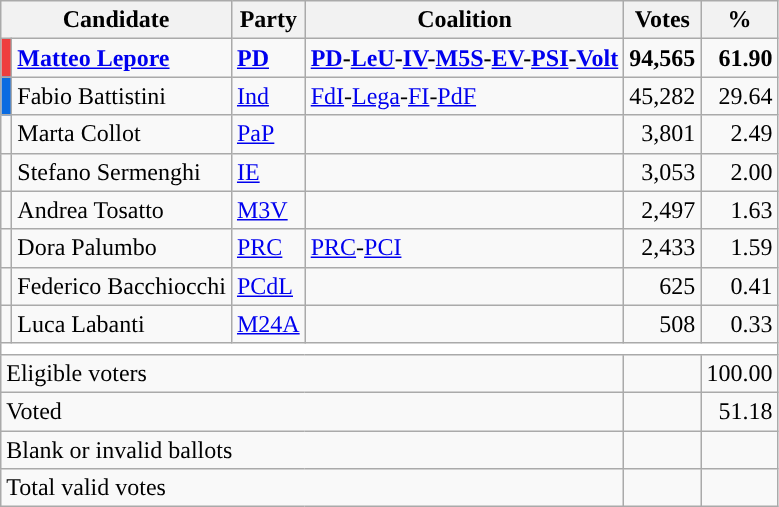<table class="wikitable centre">
<tr>
<th scope="col" colspan=2>Candidate</th>
<th scope="col">Party</th>
<th scope="col">Coalition</th>
<th scope="col">Votes</th>
<th scope="col">%</th>
</tr>
<tr>
<td bgcolor="#EF3E3E"></td>
<td><strong><a href='#'>Matteo Lepore</a></strong></td>
<td><strong><a href='#'>PD</a></strong></td>
<td><strong><a href='#'>PD</a>-<a href='#'>LeU</a>-<a href='#'>IV</a>-<a href='#'>M5S</a>-<a href='#'>EV</a>-<a href='#'>PSI</a>-<a href='#'>Volt</a></strong></td>
<td style="text-align: right"><strong>94,565</strong></td>
<td style="text-align: right"><strong>61.90</strong></td>
</tr>
<tr>
<td bgcolor="#0A6BE1"></td>
<td>Fabio Battistini</td>
<td><a href='#'>Ind</a></td>
<td><a href='#'>FdI</a>-<a href='#'>Lega</a>-<a href='#'>FI</a>-<a href='#'>PdF</a></td>
<td style="text-align: right">45,282</td>
<td style="text-align: right">29.64</td>
</tr>
<tr>
<td></td>
<td>Marta Collot</td>
<td><a href='#'>PaP</a></td>
<td></td>
<td style="text-align: right">3,801</td>
<td style="text-align: right">2.49</td>
</tr>
<tr>
<td></td>
<td>Stefano Sermenghi</td>
<td><a href='#'>IE</a></td>
<td></td>
<td style="text-align: right">3,053</td>
<td style="text-align: right">2.00</td>
</tr>
<tr>
<td></td>
<td>Andrea Tosatto</td>
<td><a href='#'>M3V</a></td>
<td></td>
<td style="text-align: right">2,497</td>
<td style="text-align: right">1.63</td>
</tr>
<tr>
<td></td>
<td>Dora Palumbo</td>
<td><a href='#'>PRC</a></td>
<td><a href='#'>PRC</a>-<a href='#'>PCI</a></td>
<td style="text-align: right">2,433</td>
<td style="text-align: right">1.59</td>
</tr>
<tr>
<td></td>
<td>Federico Bacchiocchi</td>
<td><a href='#'>PCdL</a></td>
<td></td>
<td style="text-align: right">625</td>
<td style="text-align: right">0.41</td>
</tr>
<tr>
<td></td>
<td>Luca Labanti</td>
<td><a href='#'>M24A</a></td>
<td></td>
<td style="text-align: right">508</td>
<td style="text-align: right">0.33</td>
</tr>
<tr bgcolor=white>
<td colspan=8></td>
</tr>
<tr>
<td colspan=4>Eligible voters</td>
<td style="text-align: right"></td>
<td style="text-align: right">100.00</td>
</tr>
<tr>
<td colspan=4>Voted</td>
<td style="text-align: right"></td>
<td style="text-align: right">51.18</td>
</tr>
<tr>
<td colspan=4>Blank or invalid ballots</td>
<td style="text-align: right"></td>
<td style="text-align: right"></td>
</tr>
<tr>
<td colspan=4>Total valid votes</td>
<td style="text-align: right"></td>
<td style="text-align: right"></td>
</tr>
</table>
